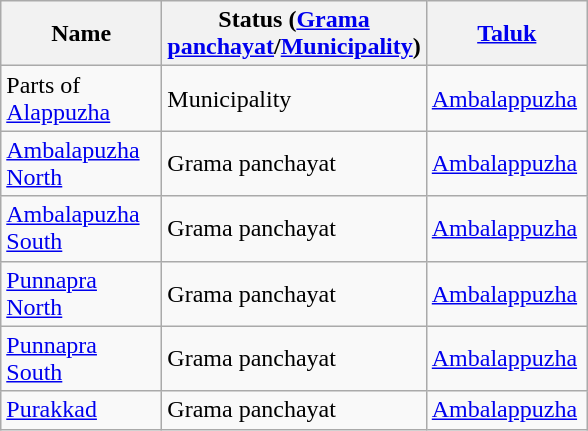<table class="wikitable sortable static-row-numbers static-row-header-hash">
<tr>
<th width="100px">Name</th>
<th width="130px">Status (<a href='#'>Grama panchayat</a>/<a href='#'>Municipality</a>)</th>
<th width="100px"><a href='#'>Taluk</a></th>
</tr>
<tr>
<td>Parts of<br><a href='#'>Alappuzha</a></td>
<td>Municipality</td>
<td><a href='#'>Ambalappuzha</a></td>
</tr>
<tr>
<td><a href='#'>Ambalapuzha North</a></td>
<td>Grama panchayat</td>
<td><a href='#'>Ambalappuzha</a></td>
</tr>
<tr>
<td><a href='#'>Ambalapuzha South</a></td>
<td>Grama panchayat</td>
<td><a href='#'>Ambalappuzha</a></td>
</tr>
<tr>
<td><a href='#'>Punnapra North</a></td>
<td>Grama panchayat</td>
<td><a href='#'>Ambalappuzha</a></td>
</tr>
<tr>
<td><a href='#'>Punnapra South</a></td>
<td>Grama panchayat</td>
<td><a href='#'>Ambalappuzha</a></td>
</tr>
<tr>
<td><a href='#'>Purakkad</a></td>
<td>Grama panchayat</td>
<td><a href='#'>Ambalappuzha</a></td>
</tr>
</table>
